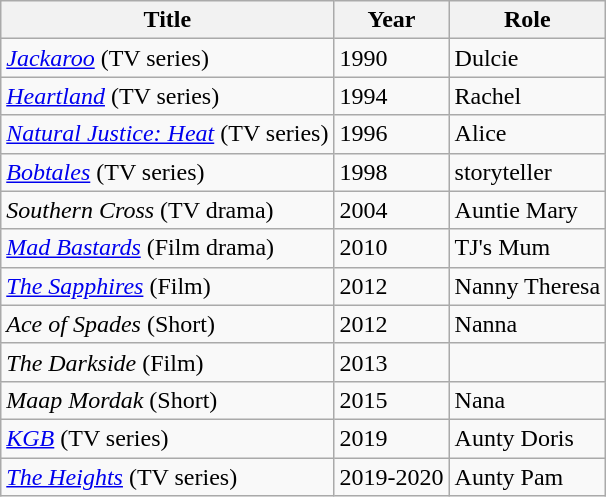<table class="wikitable">
<tr>
<th>Title</th>
<th>Year</th>
<th>Role</th>
</tr>
<tr>
<td><em><a href='#'>Jackaroo</a></em> (TV series)</td>
<td>1990</td>
<td>Dulcie</td>
</tr>
<tr>
<td><em><a href='#'>Heartland</a></em> (TV series)</td>
<td>1994</td>
<td>Rachel</td>
</tr>
<tr>
<td><em><a href='#'>Natural Justice: Heat</a></em> (TV series)</td>
<td>1996</td>
<td>Alice</td>
</tr>
<tr>
<td><em><a href='#'>Bobtales</a></em> (TV series)</td>
<td>1998</td>
<td>storyteller</td>
</tr>
<tr>
<td><em>Southern Cross</em> (TV drama)</td>
<td>2004</td>
<td>Auntie Mary</td>
</tr>
<tr>
<td><em><a href='#'>Mad Bastards</a></em> (Film drama)</td>
<td>2010</td>
<td>TJ's Mum</td>
</tr>
<tr>
<td><em><a href='#'>The Sapphires</a></em> (Film)</td>
<td>2012</td>
<td>Nanny Theresa</td>
</tr>
<tr>
<td><em>Ace of Spades</em> (Short)</td>
<td>2012</td>
<td>Nanna</td>
</tr>
<tr>
<td><em>The Darkside</em> (Film)</td>
<td>2013</td>
<td></td>
</tr>
<tr>
<td><em>Maap Mordak</em> (Short)</td>
<td>2015</td>
<td>Nana</td>
</tr>
<tr>
<td><em><a href='#'>KGB</a></em>  (TV series)</td>
<td>2019</td>
<td>Aunty Doris</td>
</tr>
<tr>
<td><em><a href='#'>The Heights</a></em> (TV series)</td>
<td>2019-2020</td>
<td>Aunty Pam</td>
</tr>
</table>
